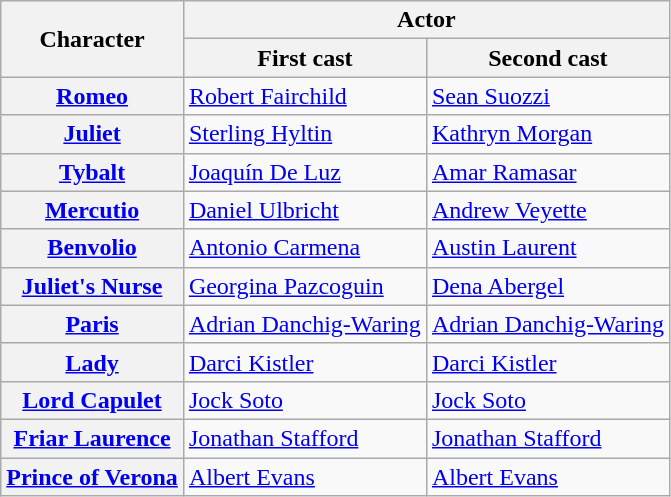<table class="wikitable">
<tr>
<th scope="col" rowspan="2">Character</th>
<th scope="col" colspan="2">Actor</th>
</tr>
<tr>
<th scope="col">First cast</th>
<th scope="col">Second cast</th>
</tr>
<tr>
<th scope="row"><a href='#'>Romeo</a></th>
<td><a href='#'>Robert Fairchild</a></td>
<td><a href='#'>Sean Suozzi</a></td>
</tr>
<tr>
<th scope="row"><a href='#'>Juliet</a></th>
<td><a href='#'>Sterling Hyltin</a></td>
<td><a href='#'>Kathryn Morgan</a></td>
</tr>
<tr>
<th scope="row"><a href='#'>Tybalt</a></th>
<td><a href='#'>Joaquín De Luz</a></td>
<td><a href='#'>Amar Ramasar</a></td>
</tr>
<tr>
<th scope="row"><a href='#'>Mercutio</a></th>
<td><a href='#'>Daniel Ulbricht</a></td>
<td><a href='#'>Andrew Veyette</a></td>
</tr>
<tr>
<th scope="row"><a href='#'>Benvolio</a></th>
<td><a href='#'>Antonio Carmena</a></td>
<td><a href='#'>Austin Laurent</a></td>
</tr>
<tr>
<th scope="row"><a href='#'>Juliet's Nurse</a></th>
<td><a href='#'>Georgina Pazcoguin</a></td>
<td><a href='#'>Dena Abergel</a></td>
</tr>
<tr>
<th scope="row"><a href='#'>Paris</a></th>
<td><a href='#'>Adrian Danchig-Waring</a></td>
<td><a href='#'>Adrian Danchig-Waring</a></td>
</tr>
<tr>
<th scope="row"><a href='#'>Lady</a></th>
<td><a href='#'>Darci Kistler</a></td>
<td><a href='#'>Darci Kistler</a></td>
</tr>
<tr>
<th scope="row"><a href='#'>Lord Capulet</a></th>
<td><a href='#'>Jock Soto</a></td>
<td><a href='#'>Jock Soto</a></td>
</tr>
<tr>
<th scope="row"><a href='#'>Friar Laurence</a></th>
<td><a href='#'>Jonathan Stafford</a></td>
<td><a href='#'>Jonathan Stafford</a></td>
</tr>
<tr>
<th scope="row"><a href='#'>Prince of Verona</a></th>
<td><a href='#'>Albert Evans</a></td>
<td><a href='#'>Albert Evans</a></td>
</tr>
</table>
